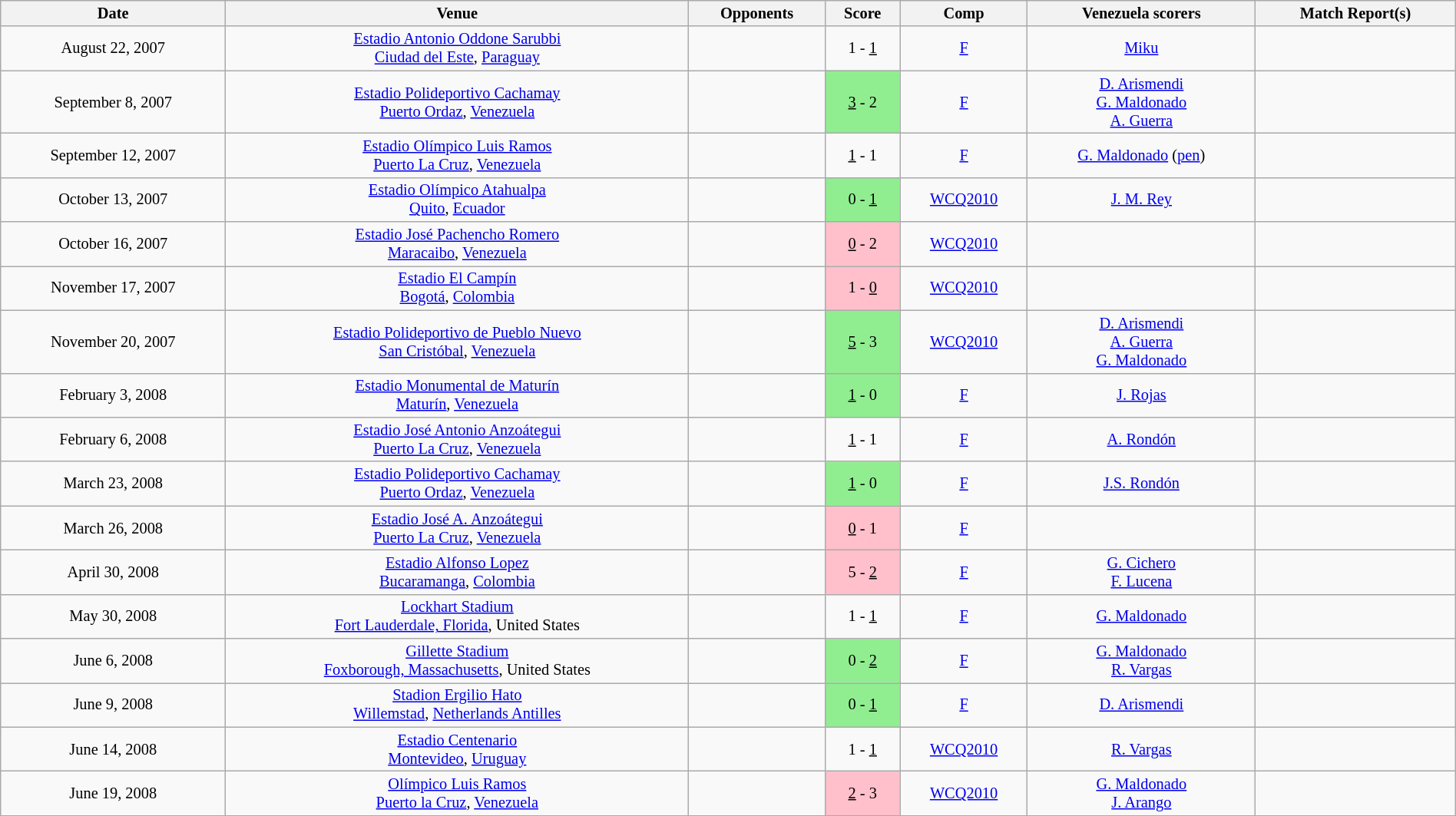<table class="wikitable" style="font-size:85%; text-align:center;" width="100%">
<tr>
<th>Date</th>
<th>Venue</th>
<th>Opponents</th>
<th>Score</th>
<th>Comp</th>
<th>Venezuela scorers</th>
<th>Match Report(s)</th>
</tr>
<tr>
<td>August 22, 2007</td>
<td><a href='#'>Estadio Antonio Oddone Sarubbi</a><br><a href='#'>Ciudad del Este</a>, <a href='#'>Paraguay</a></td>
<td></td>
<td>1 - <u>1</u></td>
<td><a href='#'>F</a></td>
<td><a href='#'>Miku</a> </td>
<td></td>
</tr>
<tr>
<td>September 8, 2007</td>
<td><a href='#'>Estadio Polideportivo Cachamay</a><br><a href='#'>Puerto Ordaz</a>, <a href='#'>Venezuela</a></td>
<td></td>
<td bgcolor="lightgreen"><u>3</u> - 2</td>
<td><a href='#'>F</a></td>
<td><a href='#'>D. Arismendi</a> <br><a href='#'>G. Maldonado</a><br><a href='#'>A. Guerra</a> </td>
<td></td>
</tr>
<tr>
<td>September 12, 2007</td>
<td><a href='#'>Estadio Olímpico Luis Ramos</a><br><a href='#'>Puerto La Cruz</a>, <a href='#'>Venezuela</a></td>
<td></td>
<td><u>1</u> - 1</td>
<td><a href='#'>F</a></td>
<td><a href='#'>G. Maldonado</a>  (<a href='#'>pen</a>)</td>
<td></td>
</tr>
<tr>
<td>October 13, 2007</td>
<td><a href='#'>Estadio Olímpico Atahualpa</a><br><a href='#'>Quito</a>, <a href='#'>Ecuador</a></td>
<td></td>
<td bgcolor="lightgreen">0 - <u>1</u></td>
<td><a href='#'>WCQ2010</a></td>
<td><a href='#'>J. M. Rey</a> </td>
<td></td>
</tr>
<tr>
<td>October 16, 2007</td>
<td><a href='#'>Estadio José Pachencho Romero</a><br><a href='#'>Maracaibo</a>, <a href='#'>Venezuela</a></td>
<td></td>
<td bgcolor="pink"><u>0</u> - 2</td>
<td><a href='#'>WCQ2010</a></td>
<td></td>
<td></td>
</tr>
<tr>
<td>November 17, 2007</td>
<td><a href='#'>Estadio El Campín</a><br><a href='#'>Bogotá</a>, <a href='#'>Colombia</a></td>
<td></td>
<td bgcolor="pink">1 - <u>0</u></td>
<td><a href='#'>WCQ2010</a></td>
<td></td>
<td></td>
</tr>
<tr>
<td>November 20, 2007</td>
<td><a href='#'>Estadio Polideportivo de Pueblo Nuevo</a><br><a href='#'>San Cristóbal</a>, <a href='#'>Venezuela</a></td>
<td></td>
<td bgcolor="lightgreen"><u>5</u> - 3</td>
<td><a href='#'>WCQ2010</a></td>
<td><a href='#'>D. Arismendi</a>   <br> <a href='#'>A. Guerra</a>  <br> <a href='#'>G. Maldonado</a>  </td>
<td></td>
</tr>
<tr>
<td>February 3, 2008</td>
<td><a href='#'>Estadio Monumental de Maturín</a><br><a href='#'>Maturín</a>, <a href='#'>Venezuela</a></td>
<td></td>
<td bgcolor="lightgreen"><u>1</u> - 0</td>
<td><a href='#'>F</a></td>
<td><a href='#'>J. Rojas</a> </td>
<td></td>
</tr>
<tr>
<td>February 6, 2008</td>
<td><a href='#'>Estadio José Antonio Anzoátegui</a><br><a href='#'>Puerto La Cruz</a>, <a href='#'>Venezuela</a></td>
<td></td>
<td><u>1</u> - 1</td>
<td><a href='#'>F</a></td>
<td><a href='#'>A. Rondón</a> </td>
<td></td>
</tr>
<tr>
<td>March 23, 2008</td>
<td><a href='#'>Estadio Polideportivo Cachamay</a><br><a href='#'>Puerto Ordaz</a>, <a href='#'>Venezuela</a></td>
<td></td>
<td bgcolor="lightgreen"><u>1</u> - 0</td>
<td><a href='#'>F</a></td>
<td><a href='#'>J.S. Rondón</a> </td>
<td></td>
</tr>
<tr>
<td>March 26, 2008</td>
<td><a href='#'>Estadio José A. Anzoátegui</a><br><a href='#'>Puerto La Cruz</a>, <a href='#'>Venezuela</a></td>
<td></td>
<td bgcolor="pink"><u>0</u> - 1</td>
<td><a href='#'>F</a></td>
<td></td>
<td></td>
</tr>
<tr>
<td>April 30, 2008</td>
<td><a href='#'>Estadio Alfonso Lopez</a><br><a href='#'>Bucaramanga</a>, <a href='#'>Colombia</a></td>
<td></td>
<td bgcolor="pink">5 - <u>2</u></td>
<td><a href='#'>F</a></td>
<td><a href='#'>G. Cichero</a>  <br> <a href='#'>F. Lucena</a> </td>
<td></td>
</tr>
<tr>
<td>May 30, 2008</td>
<td><a href='#'>Lockhart Stadium</a><br><a href='#'>Fort Lauderdale, Florida</a>, United States</td>
<td></td>
<td>1 - <u>1</u></td>
<td><a href='#'>F</a></td>
<td><a href='#'>G. Maldonado</a> </td>
<td></td>
</tr>
<tr>
<td>June 6, 2008</td>
<td><a href='#'>Gillette Stadium</a><br><a href='#'>Foxborough, Massachusetts</a>, United States</td>
<td></td>
<td bgcolor="lightgreen">0 - <u>2</u></td>
<td><a href='#'>F</a></td>
<td><a href='#'>G. Maldonado</a>  <br> <a href='#'>R. Vargas</a> </td>
<td></td>
</tr>
<tr>
<td>June 9, 2008</td>
<td><a href='#'>Stadion Ergilio Hato</a><br><a href='#'>Willemstad</a>, <a href='#'>Netherlands Antilles</a></td>
<td></td>
<td bgcolor="lightgreen">0 - <u>1</u></td>
<td><a href='#'>F</a></td>
<td><a href='#'>D. Arismendi</a> </td>
<td></td>
</tr>
<tr>
<td>June 14, 2008</td>
<td><a href='#'>Estadio Centenario</a><br><a href='#'>Montevideo</a>, <a href='#'>Uruguay</a></td>
<td></td>
<td>1 - <u>1</u></td>
<td><a href='#'>WCQ2010</a></td>
<td><a href='#'>R. Vargas</a> </td>
<td></td>
</tr>
<tr>
<td>June 19, 2008</td>
<td><a href='#'>Olímpico Luis Ramos</a><br><a href='#'>Puerto la Cruz</a>, <a href='#'>Venezuela</a></td>
<td></td>
<td bgcolor="pink"><u>2</u> - 3</td>
<td><a href='#'>WCQ2010</a></td>
<td><a href='#'>G. Maldonado</a>  <br> <a href='#'>J. Arango</a> </td>
<td></td>
</tr>
</table>
